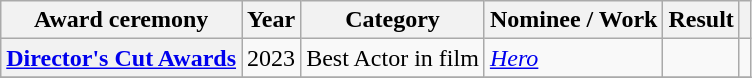<table class="wikitable plainrowheaders sortable">
<tr>
<th scope="col">Award ceremony</th>
<th scope="col">Year</th>
<th scope="col">Category</th>
<th scope="col">Nominee / Work</th>
<th scope="col">Result</th>
<th scope="col" class="unsortable"></th>
</tr>
<tr>
<th scope="row" rowspan=1><a href='#'>Director's Cut Awards</a></th>
<td align="center" rowspan=1>2023</td>
<td>Best Actor in film</td>
<td><em><a href='#'>Hero</a></em></td>
<td></td>
<td rowspan=1 align="center"></td>
</tr>
<tr>
</tr>
</table>
